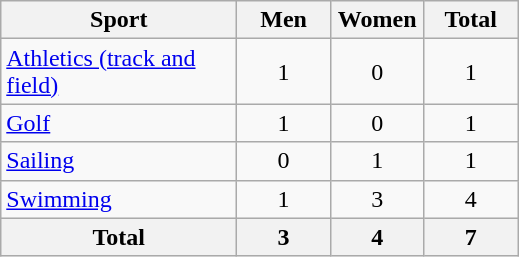<table class="wikitable sortable" style="text-align:center;">
<tr>
<th width=150>Sport</th>
<th width=55>Men</th>
<th width=55>Women</th>
<th width=55>Total</th>
</tr>
<tr>
<td align=left><a href='#'>Athletics (track and field)</a></td>
<td>1</td>
<td>0</td>
<td>1</td>
</tr>
<tr>
<td align=left><a href='#'>Golf</a></td>
<td>1</td>
<td>0</td>
<td>1</td>
</tr>
<tr>
<td align=left><a href='#'>Sailing</a></td>
<td>0</td>
<td>1</td>
<td>1</td>
</tr>
<tr>
<td align=left><a href='#'>Swimming</a></td>
<td>1</td>
<td>3</td>
<td>4</td>
</tr>
<tr>
<th>Total</th>
<th>3</th>
<th>4</th>
<th>7</th>
</tr>
</table>
